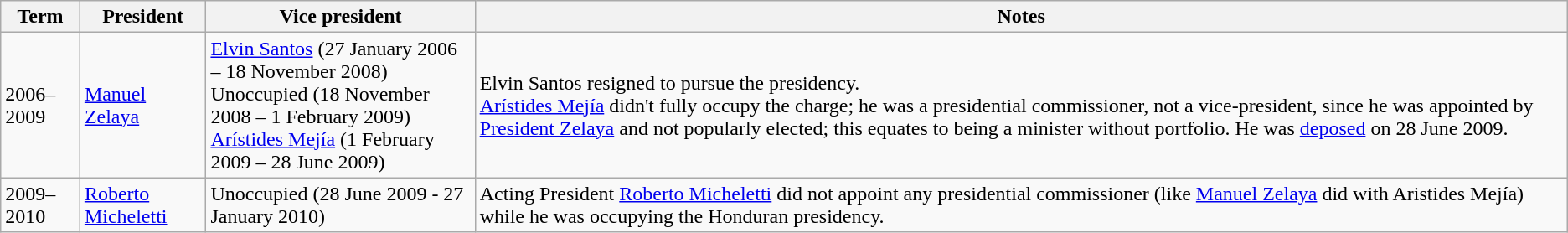<table class="wikitable">
<tr>
<th>Term</th>
<th>President</th>
<th>Vice president</th>
<th>Notes</th>
</tr>
<tr>
<td>2006–2009</td>
<td><a href='#'>Manuel Zelaya</a></td>
<td><a href='#'>Elvin Santos</a> (27 January 2006 – 18 November 2008)<br>Unoccupied (18 November 2008 – 1 February 2009)<br><a href='#'>Arístides Mejía</a> (1 February 2009 – 28 June 2009)</td>
<td>Elvin Santos resigned to pursue the presidency. <br> <a href='#'>Arístides Mejía</a> didn't fully occupy the charge; he was a presidential commissioner, not a vice-president, since he was appointed by <a href='#'>President Zelaya</a> and not popularly elected; this equates to being a minister without portfolio. He was <a href='#'>deposed</a> on 28 June 2009.</td>
</tr>
<tr>
<td>2009–2010</td>
<td><a href='#'>Roberto Micheletti</a></td>
<td>Unoccupied (28 June 2009 - 27 January 2010)</td>
<td>Acting President <a href='#'>Roberto Micheletti</a> did not appoint any presidential commissioner (like <a href='#'>Manuel Zelaya</a> did with Aristides Mejía) while he was occupying the Honduran presidency.</td>
</tr>
</table>
